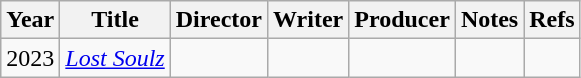<table class="wikitable">
<tr>
<th>Year</th>
<th>Title</th>
<th>Director</th>
<th>Writer</th>
<th>Producer</th>
<th>Notes</th>
<th>Refs</th>
</tr>
<tr>
<td>2023</td>
<td><em><a href='#'>Lost Soulz</a></em></td>
<td></td>
<td></td>
<td></td>
<td></td>
<td></td>
</tr>
</table>
